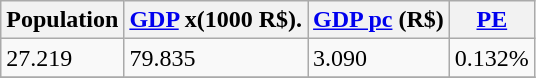<table class="wikitable" border="1">
<tr>
<th>Population</th>
<th><a href='#'>GDP</a> x(1000 R$).</th>
<th><a href='#'>GDP pc</a> (R$)</th>
<th><a href='#'>PE</a></th>
</tr>
<tr>
<td>27.219</td>
<td>79.835</td>
<td>3.090</td>
<td>0.132%</td>
</tr>
<tr>
</tr>
</table>
